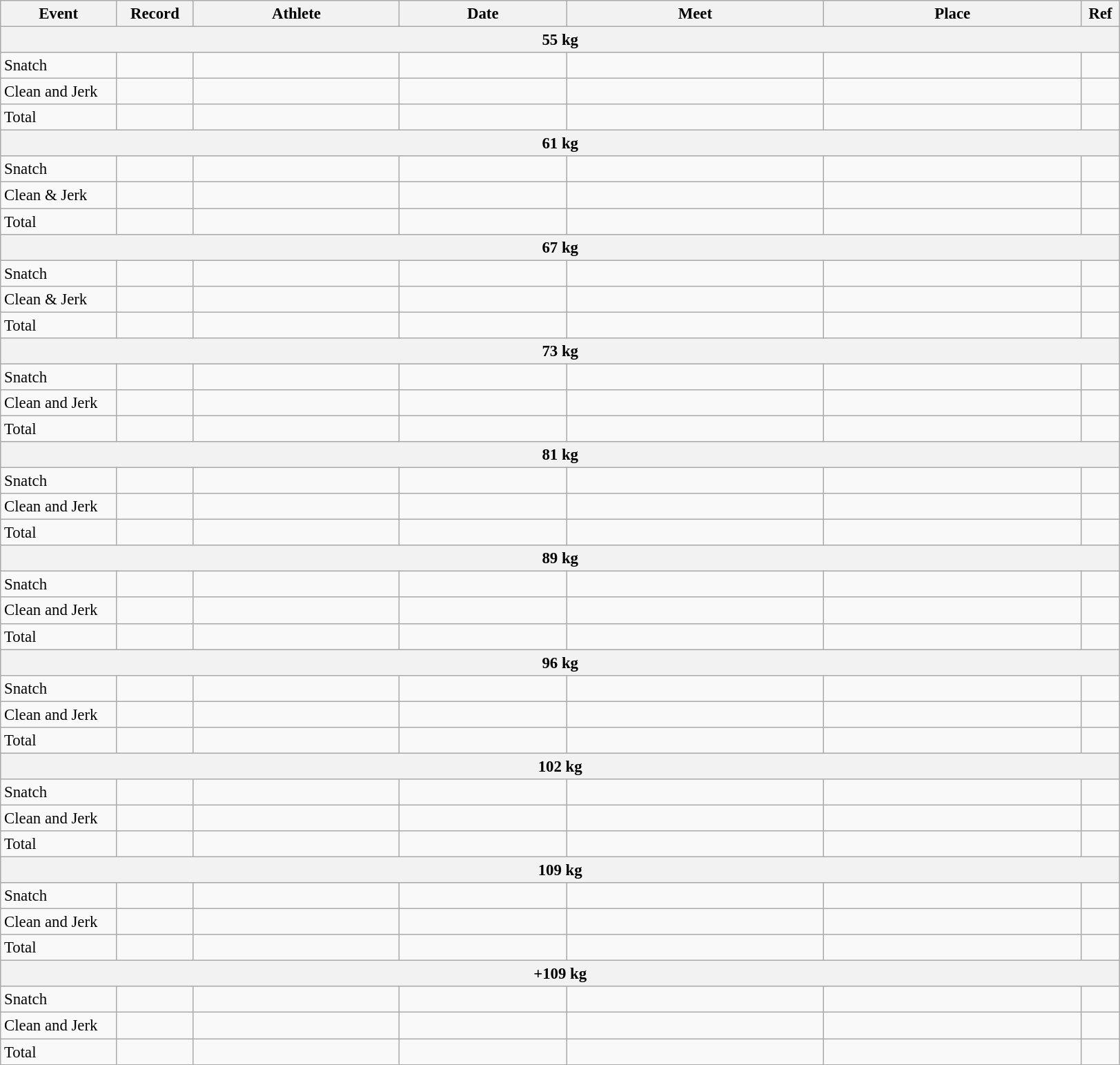<table class="wikitable" style="font-size:95%;">
<tr>
<th width=9%>Event</th>
<th width=6%>Record</th>
<th width=16%>Athlete</th>
<th width=13%>Date</th>
<th width=20%>Meet</th>
<th width=20%>Place</th>
<th width=3%>Ref</th>
</tr>
<tr bgcolor="#DDDDDD">
<th colspan="7">55 kg</th>
</tr>
<tr>
<td>Snatch</td>
<td align="center"></td>
<td></td>
<td></td>
<td></td>
<td></td>
<td></td>
</tr>
<tr>
<td>Clean and Jerk</td>
<td align="center"></td>
<td></td>
<td></td>
<td></td>
<td></td>
<td></td>
</tr>
<tr>
<td>Total</td>
<td align="center"></td>
<td></td>
<td></td>
<td></td>
<td></td>
<td></td>
</tr>
<tr bgcolor="#DDDDDD">
<th colspan="7">61 kg</th>
</tr>
<tr>
<td>Snatch</td>
<td align="center"></td>
<td></td>
<td></td>
<td></td>
<td></td>
<td></td>
</tr>
<tr>
<td>Clean & Jerk</td>
<td align="center"></td>
<td></td>
<td></td>
<td></td>
<td></td>
<td></td>
</tr>
<tr>
<td>Total</td>
<td align="center"></td>
<td></td>
<td></td>
<td></td>
<td></td>
<td></td>
</tr>
<tr bgcolor="#DDDDDD">
<th colspan="7">67 kg</th>
</tr>
<tr>
<td>Snatch</td>
<td align="center"></td>
<td></td>
<td></td>
<td></td>
<td></td>
<td></td>
</tr>
<tr>
<td>Clean & Jerk</td>
<td align="center"></td>
<td></td>
<td></td>
<td></td>
<td></td>
<td></td>
</tr>
<tr>
<td>Total</td>
<td align="center"></td>
<td></td>
<td></td>
<td></td>
<td></td>
<td></td>
</tr>
<tr bgcolor="#DDDDDD">
<th colspan="7">73 kg</th>
</tr>
<tr>
<td>Snatch</td>
<td align="center"></td>
<td></td>
<td></td>
<td></td>
<td></td>
<td></td>
</tr>
<tr>
<td>Clean and Jerk</td>
<td align="center"></td>
<td></td>
<td></td>
<td></td>
<td></td>
<td></td>
</tr>
<tr>
<td>Total</td>
<td align="center"></td>
<td></td>
<td></td>
<td></td>
<td></td>
<td></td>
</tr>
<tr bgcolor="#DDDDDD">
<th colspan="7">81 kg</th>
</tr>
<tr>
<td>Snatch</td>
<td align="center"></td>
<td></td>
<td></td>
<td></td>
<td></td>
<td></td>
</tr>
<tr>
<td>Clean and Jerk</td>
<td align="center"></td>
<td></td>
<td></td>
<td></td>
<td></td>
<td></td>
</tr>
<tr>
<td>Total</td>
<td align="center"></td>
<td></td>
<td></td>
<td></td>
<td></td>
<td></td>
</tr>
<tr bgcolor="#DDDDDD">
<th colspan="7">89 kg</th>
</tr>
<tr>
<td>Snatch</td>
<td align="center"></td>
<td></td>
<td></td>
<td></td>
<td></td>
<td></td>
</tr>
<tr>
<td>Clean and Jerk</td>
<td align="center"></td>
<td></td>
<td></td>
<td></td>
<td></td>
<td></td>
</tr>
<tr>
<td>Total</td>
<td align="center"></td>
<td></td>
<td></td>
<td></td>
<td></td>
<td></td>
</tr>
<tr bgcolor="#DDDDDD">
<th colspan="7">96 kg</th>
</tr>
<tr>
<td>Snatch</td>
<td align="center"></td>
<td></td>
<td></td>
<td></td>
<td></td>
<td></td>
</tr>
<tr>
<td>Clean and Jerk</td>
<td align="center"></td>
<td></td>
<td></td>
<td></td>
<td></td>
<td></td>
</tr>
<tr>
<td>Total</td>
<td align="center"></td>
<td></td>
<td></td>
<td></td>
<td></td>
<td></td>
</tr>
<tr bgcolor="#DDDDDD">
<th colspan="7">102 kg</th>
</tr>
<tr>
<td>Snatch</td>
<td align="center"></td>
<td></td>
<td></td>
<td></td>
<td></td>
<td></td>
</tr>
<tr>
<td>Clean and Jerk</td>
<td align="center"></td>
<td></td>
<td></td>
<td></td>
<td></td>
<td></td>
</tr>
<tr>
<td>Total</td>
<td align="center"></td>
<td></td>
<td></td>
<td></td>
<td></td>
<td></td>
</tr>
<tr bgcolor="#DDDDDD">
<th colspan="7">109 kg</th>
</tr>
<tr>
<td>Snatch</td>
<td align="center"></td>
<td></td>
<td></td>
<td></td>
<td></td>
<td></td>
</tr>
<tr>
<td>Clean and Jerk</td>
<td align="center"></td>
<td></td>
<td></td>
<td></td>
<td></td>
<td></td>
</tr>
<tr>
<td>Total</td>
<td align="center"></td>
<td></td>
<td></td>
<td></td>
<td></td>
<td></td>
</tr>
<tr bgcolor="#DDDDDD">
<th colspan="7">+109 kg</th>
</tr>
<tr>
<td>Snatch</td>
<td align="center"></td>
<td></td>
<td></td>
<td></td>
<td></td>
<td></td>
</tr>
<tr>
<td>Clean and Jerk</td>
<td align="center"></td>
<td></td>
<td></td>
<td></td>
<td></td>
<td></td>
</tr>
<tr>
<td>Total</td>
<td align="center"></td>
<td></td>
<td></td>
<td></td>
<td></td>
<td></td>
</tr>
</table>
